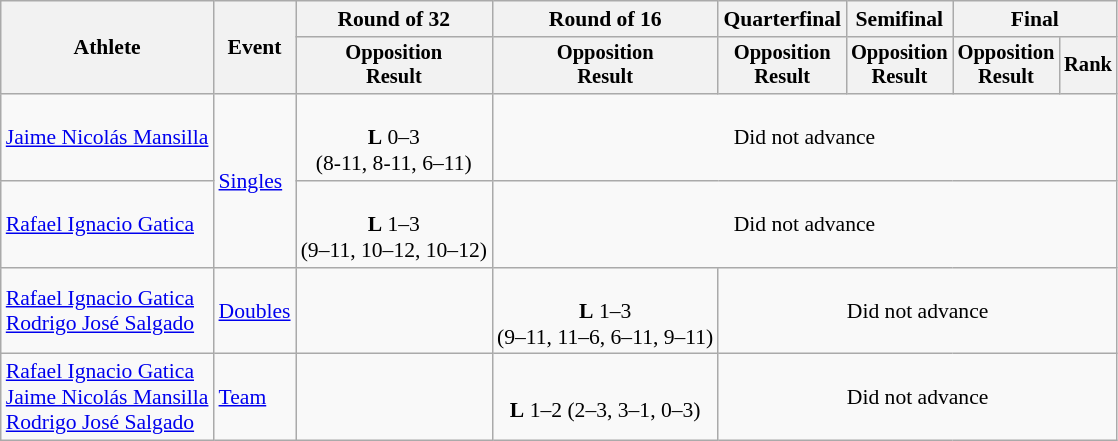<table class=wikitable style=font-size:90%;text-align:center>
<tr>
<th rowspan=2>Athlete</th>
<th rowspan=2>Event</th>
<th>Round of 32</th>
<th>Round of 16</th>
<th>Quarterfinal</th>
<th>Semifinal</th>
<th colspan=2>Final</th>
</tr>
<tr style=font-size:95%>
<th>Opposition<br>Result</th>
<th>Opposition<br>Result</th>
<th>Opposition<br>Result</th>
<th>Opposition<br>Result</th>
<th>Opposition<br>Result</th>
<th>Rank</th>
</tr>
<tr>
<td style="text-align:left"><a href='#'>Jaime Nicolás Mansilla</a></td>
<td style="text-align:left" rowspan=2><a href='#'>Singles</a></td>
<td><br><strong>L</strong> 0–3<br>(8-11, 8-11, 6–11)</td>
<td colspan=5>Did not advance</td>
</tr>
<tr>
<td style="text-align:left"><a href='#'>Rafael Ignacio Gatica</a></td>
<td><br><strong>L</strong> 1–3<br>(9–11, 10–12, 10–12)</td>
<td colspan=5>Did not advance</td>
</tr>
<tr>
<td style="text-align:left"><a href='#'>Rafael Ignacio Gatica</a><br><a href='#'>Rodrigo José Salgado</a></td>
<td style="text-align:left"><a href='#'>Doubles</a></td>
<td></td>
<td><br><strong>L</strong> 1–3<br>(9–11, 11–6, 6–11, 9–11)</td>
<td colspan=5>Did not advance</td>
</tr>
<tr>
<td style="text-align:left"><a href='#'>Rafael Ignacio Gatica</a><br><a href='#'>Jaime Nicolás Mansilla</a><br><a href='#'>Rodrigo José Salgado</a></td>
<td style="text-align:left"><a href='#'>Team</a></td>
<td></td>
<td><br><strong>L</strong> 1–2 (2–3, 3–1, 0–3)</td>
<td colspan=4>Did not advance</td>
</tr>
</table>
